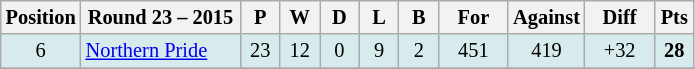<table class="wikitable" style="text-align:center; font-size:85%;">
<tr>
<th width=40 abbr="Position">Position</th>
<th width=100>Round 23 – 2015</th>
<th width=20 abbr="Played">P</th>
<th width=20 abbr="Won">W</th>
<th width=20 abbr="Drawn">D</th>
<th width=20 abbr="Lost">L</th>
<th width=20 abbr="Bye">B</th>
<th width=40 abbr="Points for">For</th>
<th width=40 abbr="Points against">Against</th>
<th width=40 abbr="Points difference">Diff</th>
<th width=20 abbr="Points">Pts</th>
</tr>
<tr style="background: #d7ebed;">
<td>6</td>
<td style="text-align:left;"> <a href='#'>Northern Pride</a></td>
<td>23</td>
<td>12</td>
<td>0</td>
<td>9</td>
<td>2</td>
<td>451</td>
<td>419</td>
<td>+32</td>
<td><strong>28</strong></td>
</tr>
<tr>
</tr>
</table>
